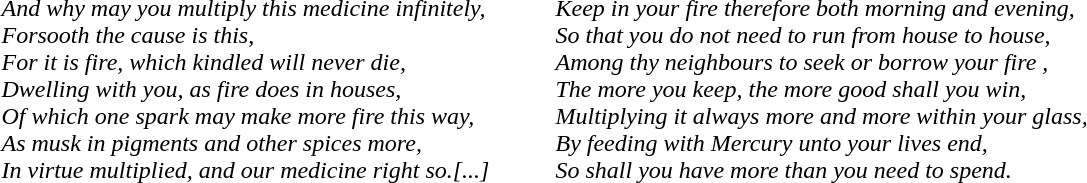<table>
<tr>
<td><blockquote><em>And why may you multiply this medicine infinitely,<br> Forsooth the cause is this,<br> For it is fire, which kindled will never die,<br> Dwelling with you, as fire does in houses,<br> Of which one spark may make more fire this way,<br> As musk in pigments and other spices more,<br> In virtue multiplied, and our medicine right so.[...] </em></blockquote></td>
<td><em>Keep in your fire therefore both morning and evening,<br>So that you do not need to run from house to house,<br> Among thy neighbours to seek or borrow your fire ,<br> The more you keep, the more good shall you win,<br> Multiplying it always more and more within your glass,<br> By feeding with Mercury unto your lives end,<br> So shall you have more than you need to spend.</em></td>
</tr>
</table>
